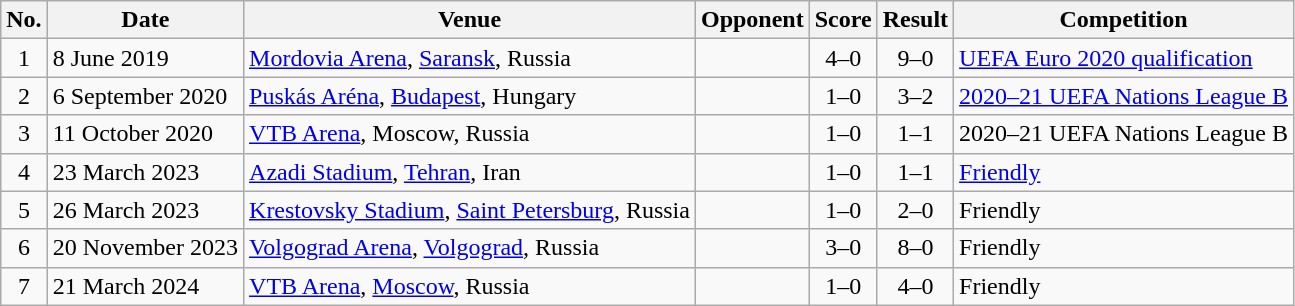<table class="wikitable sortable">
<tr>
<th scope="col">No.</th>
<th scope="col">Date</th>
<th scope="col">Venue</th>
<th scope="col">Opponent</th>
<th scope="col">Score</th>
<th scope="col">Result</th>
<th scope="col">Competition</th>
</tr>
<tr>
<td align="center">1</td>
<td>8 June 2019</td>
<td><a href='#'>Mordovia Arena</a>, <a href='#'>Saransk</a>, Russia</td>
<td></td>
<td align="center">4–0</td>
<td align="center">9–0</td>
<td><a href='#'>UEFA Euro 2020 qualification</a></td>
</tr>
<tr>
<td align="center">2</td>
<td>6 September 2020</td>
<td><a href='#'>Puskás Aréna</a>, <a href='#'>Budapest</a>, Hungary</td>
<td></td>
<td align="center">1–0</td>
<td align="center">3–2</td>
<td><a href='#'>2020–21 UEFA Nations League B</a></td>
</tr>
<tr>
<td align="center">3</td>
<td>11 October 2020</td>
<td><a href='#'>VTB Arena</a>, Moscow, Russia</td>
<td></td>
<td align="center">1–0</td>
<td align="center">1–1</td>
<td>2020–21 UEFA Nations League B</td>
</tr>
<tr>
<td align="center">4</td>
<td>23 March 2023</td>
<td><a href='#'>Azadi Stadium</a>, <a href='#'>Tehran</a>, Iran</td>
<td></td>
<td align=center>1–0</td>
<td style="text-align:center">1–1</td>
<td><a href='#'>Friendly</a></td>
</tr>
<tr>
<td align="center">5</td>
<td>26 March 2023</td>
<td><a href='#'>Krestovsky Stadium</a>, <a href='#'>Saint Petersburg</a>, Russia</td>
<td></td>
<td align=center>1–0</td>
<td style="text-align:center">2–0</td>
<td>Friendly</td>
</tr>
<tr>
<td align="center">6</td>
<td>20 November 2023</td>
<td><a href='#'>Volgograd Arena</a>, <a href='#'>Volgograd</a>, Russia</td>
<td></td>
<td align=center>3–0</td>
<td style="text-align:center">8–0</td>
<td>Friendly</td>
</tr>
<tr>
<td align="center">7</td>
<td>21 March 2024</td>
<td><a href='#'>VTB Arena</a>, <a href='#'>Moscow</a>, Russia</td>
<td></td>
<td align=center>1–0</td>
<td align=center>4–0</td>
<td>Friendly</td>
</tr>
</table>
